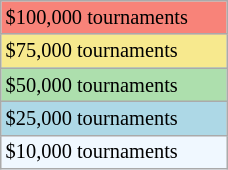<table class="wikitable" style="font-size:85%;" width=12%>
<tr bgcolor="#F88379">
<td>$100,000 tournaments</td>
</tr>
<tr bgcolor="#F7E98E">
<td>$75,000 tournaments</td>
</tr>
<tr bgcolor="#ADDFAD">
<td>$50,000 tournaments</td>
</tr>
<tr bgcolor="lightblue">
<td>$25,000 tournaments</td>
</tr>
<tr bgcolor="#f0f8ff">
<td>$10,000 tournaments</td>
</tr>
</table>
